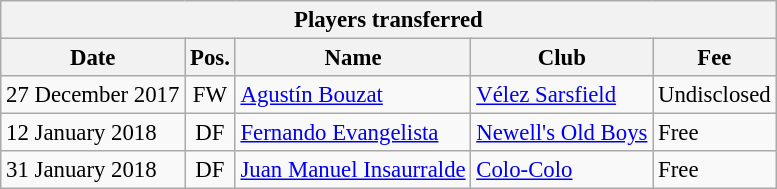<table class="wikitable" style="font-size:95%;">
<tr>
<th colspan="5">Players transferred</th>
</tr>
<tr>
<th>Date</th>
<th>Pos.</th>
<th>Name</th>
<th>Club</th>
<th>Fee</th>
</tr>
<tr>
<td>27 December 2017</td>
<td align="center">FW</td>
<td> <a href='#'>Agustín Bouzat</a></td>
<td> <a href='#'>Vélez Sarsfield</a></td>
<td>Undisclosed</td>
</tr>
<tr>
<td>12 January 2018</td>
<td align="center">DF</td>
<td> <a href='#'>Fernando Evangelista</a></td>
<td> <a href='#'>Newell's Old Boys</a></td>
<td>Free</td>
</tr>
<tr>
<td>31 January 2018</td>
<td align="center">DF</td>
<td> <a href='#'>Juan Manuel Insaurralde</a></td>
<td> <a href='#'>Colo-Colo</a></td>
<td>Free</td>
</tr>
</table>
